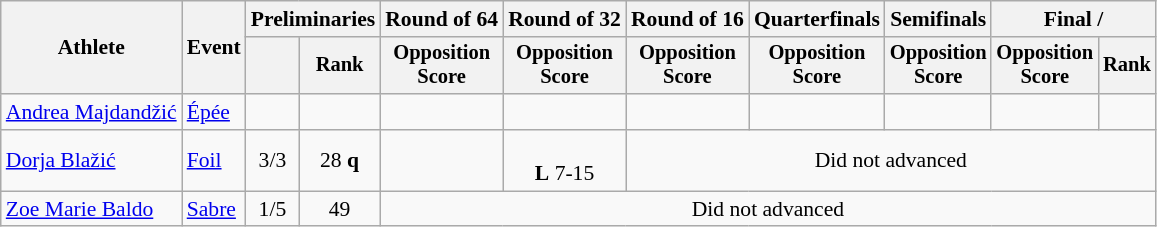<table class="wikitable" style="font-size:90%">
<tr>
<th rowspan=2>Athlete</th>
<th rowspan=2>Event</th>
<th colspan=2>Preliminaries</th>
<th>Round of 64</th>
<th>Round of 32</th>
<th>Round of 16</th>
<th>Quarterfinals</th>
<th>Semifinals</th>
<th colspan=2>Final / </th>
</tr>
<tr style="font-size:95%">
<th></th>
<th>Rank</th>
<th>Opposition<br>Score</th>
<th>Opposition<br>Score</th>
<th>Opposition<br>Score</th>
<th>Opposition<br>Score</th>
<th>Opposition<br>Score</th>
<th>Opposition<br>Score</th>
<th>Rank</th>
</tr>
<tr align=center>
<td align=left><a href='#'>Andrea Majdandžić</a></td>
<td style="text-align:left;"><a href='#'>Épée</a></td>
<td></td>
<td></td>
<td></td>
<td></td>
<td></td>
<td></td>
<td></td>
<td></td>
<td></td>
</tr>
<tr align="center">
<td align="left"><a href='#'>Dorja Blažić</a></td>
<td style="text-align:left;"><a href='#'>Foil</a></td>
<td>3/3</td>
<td>28 <strong>q</strong></td>
<td></td>
<td><br><strong>L</strong> 7-15</td>
<td colspan="5">Did not advanced</td>
</tr>
<tr align="center">
<td align="left"><a href='#'>Zoe Marie Baldo</a></td>
<td style="text-align:left;"><a href='#'>Sabre</a></td>
<td>1/5</td>
<td>49</td>
<td colspan="7">Did not advanced</td>
</tr>
</table>
